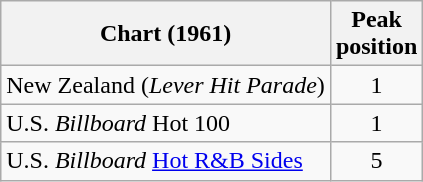<table class="wikitable">
<tr>
<th>Chart (1961)</th>
<th>Peak<br>position</th>
</tr>
<tr>
<td>New Zealand (<em>Lever Hit Parade</em>)</td>
<td style="text-align:center;">1</td>
</tr>
<tr>
<td>U.S. <em>Billboard</em> Hot 100</td>
<td align=center>1</td>
</tr>
<tr>
<td>U.S. <em>Billboard</em> <a href='#'>Hot R&B Sides</a></td>
<td align="center">5</td>
</tr>
</table>
